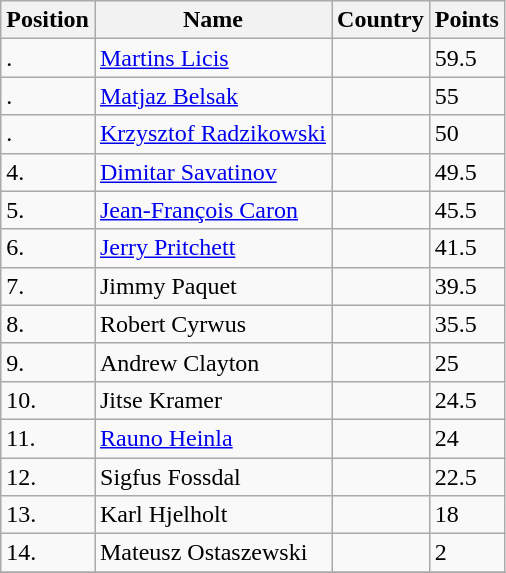<table class="wikitable">
<tr>
<th>Position</th>
<th>Name</th>
<th>Country</th>
<th>Points</th>
</tr>
<tr>
<td>.</td>
<td><a href='#'>Martins Licis</a></td>
<td></td>
<td>59.5</td>
</tr>
<tr>
<td>.</td>
<td><a href='#'>Matjaz Belsak</a></td>
<td></td>
<td>55</td>
</tr>
<tr>
<td>.</td>
<td><a href='#'>Krzysztof Radzikowski</a></td>
<td></td>
<td>50</td>
</tr>
<tr>
<td>4.</td>
<td><a href='#'>Dimitar Savatinov</a></td>
<td></td>
<td>49.5</td>
</tr>
<tr>
<td>5.</td>
<td><a href='#'>Jean-François Caron</a></td>
<td></td>
<td>45.5</td>
</tr>
<tr>
<td>6.</td>
<td><a href='#'>Jerry Pritchett</a></td>
<td></td>
<td>41.5</td>
</tr>
<tr>
<td>7.</td>
<td>Jimmy Paquet</td>
<td></td>
<td>39.5</td>
</tr>
<tr>
<td>8.</td>
<td>Robert Cyrwus</td>
<td></td>
<td>35.5</td>
</tr>
<tr>
<td>9.</td>
<td>Andrew Clayton</td>
<td></td>
<td>25</td>
</tr>
<tr>
<td>10.</td>
<td>Jitse Kramer</td>
<td></td>
<td>24.5</td>
</tr>
<tr>
<td>11.</td>
<td><a href='#'>Rauno Heinla</a></td>
<td></td>
<td>24</td>
</tr>
<tr>
<td>12.</td>
<td>Sigfus Fossdal</td>
<td></td>
<td>22.5</td>
</tr>
<tr>
<td>13.</td>
<td>Karl Hjelholt</td>
<td></td>
<td>18</td>
</tr>
<tr>
<td>14.</td>
<td>Mateusz Ostaszewski</td>
<td></td>
<td>2</td>
</tr>
<tr>
</tr>
</table>
